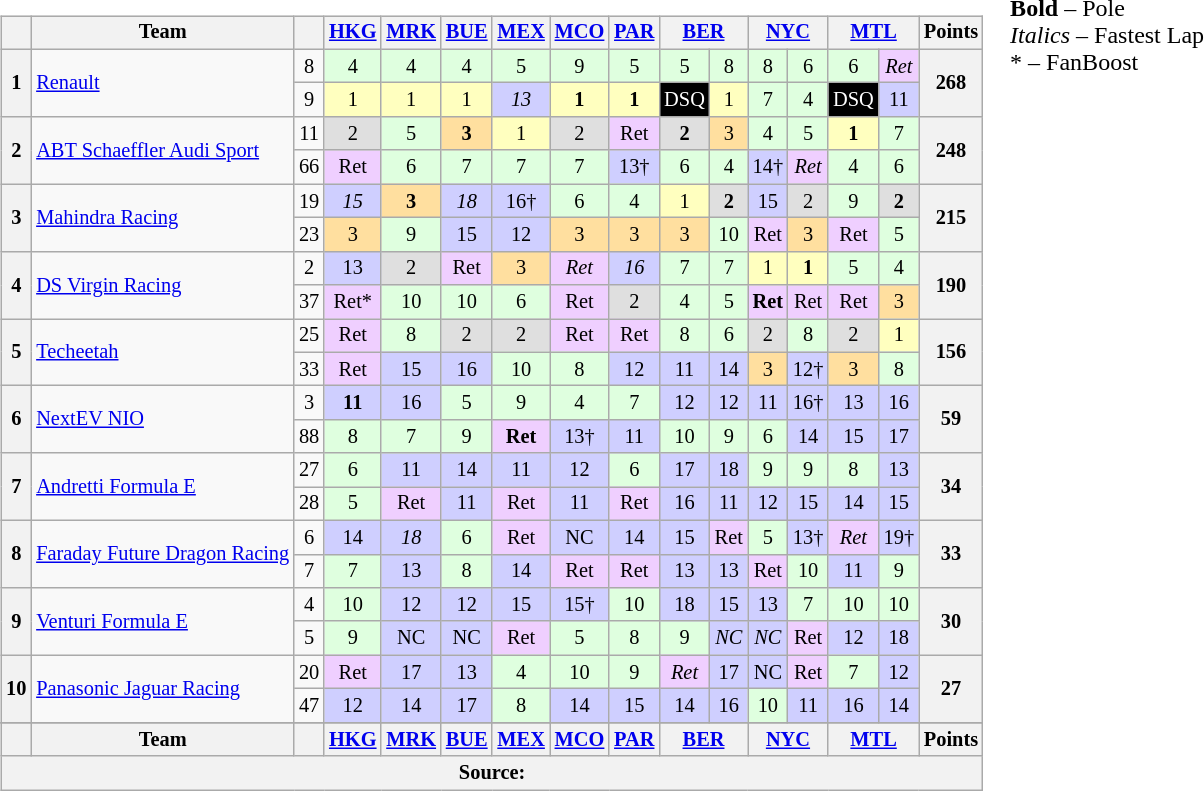<table>
<tr>
<td><br><table class="wikitable" style="font-size:85%; text-align:center">
<tr style="background:#f9f9f9" valign="top">
<th valign="middle"></th>
<th valign="middle">Team</th>
<th valign="middle"></th>
<th scope="col"><a href='#'>HKG</a><br> </th>
<th scope="col"><a href='#'>MRK</a><br> </th>
<th scope="col"><a href='#'>BUE</a><br> </th>
<th scope="col"><a href='#'>MEX</a><br> </th>
<th scope="col"><a href='#'>MCO</a><br> </th>
<th scope="col"><a href='#'>PAR</a><br> </th>
<th colspan=2><a href='#'>BER</a><br> </th>
<th colspan=2><a href='#'>NYC</a><br> </th>
<th colspan=2><a href='#'>MTL</a><br> </th>
<th valign="middle">Points</th>
</tr>
<tr>
<th rowspan=2>1</th>
<td align="left" rowspan=2> <a href='#'>Renault </a></td>
<td>8</td>
<td style="background:#dfffdf;">4</td>
<td style="background:#dfffdf;">4</td>
<td style="background:#dfffdf;">4</td>
<td style="background:#dfffdf;">5</td>
<td style="background:#dfffdf;">9</td>
<td style="background:#dfffdf;">5</td>
<td style="background:#dfffdf;">5</td>
<td style="background:#dfffdf;">8</td>
<td style="background:#dfffdf;">8</td>
<td style="background:#dfffdf;">6</td>
<td style="background:#dfffdf;">6</td>
<td style="background:#efcfff;"><em>Ret</em></td>
<th rowspan=2>268</th>
</tr>
<tr>
<td>9</td>
<td style="background:#ffffbf;">1</td>
<td style="background:#ffffbf;">1</td>
<td style="background:#ffffbf;">1</td>
<td style="background:#cfcfff;"><em>13</em></td>
<td style="background:#ffffbf;"><strong>1</strong></td>
<td style="background:#ffffbf;"><strong>1</strong></td>
<td style="background:#000000; color:white;">DSQ</td>
<td style="background:#ffffbf;">1</td>
<td style="background:#dfffdf;">7</td>
<td style="background:#dfffdf;">4</td>
<td style="background:#000000; color:white;">DSQ</td>
<td style="background:#cfcfff;">11</td>
</tr>
<tr>
<th rowspan=2>2</th>
<td align="left" rowspan=2> <a href='#'>ABT Schaeffler Audi Sport</a></td>
<td>11</td>
<td style="background:#dfdfdf;">2</td>
<td style="background:#dfffdf;">5</td>
<td style="background:#ffdf9f;"><strong>3</strong></td>
<td style="background:#ffffbf;">1</td>
<td style="background:#dfdfdf;">2</td>
<td style="background:#efcfff;">Ret</td>
<td style="background:#dfdfdf;"><strong>2</strong></td>
<td style="background:#ffdf9f;">3</td>
<td style="background:#dfffdf;">4</td>
<td style="background:#dfffdf;">5</td>
<td style="background:#ffffbf;"><strong>1</strong></td>
<td style="background:#dfffdf;">7</td>
<th rowspan=2>248</th>
</tr>
<tr>
<td>66</td>
<td style="background:#efcfff;">Ret</td>
<td style="background:#dfffdf;">6</td>
<td style="background:#dfffdf;">7</td>
<td style="background:#dfffdf;">7</td>
<td style="background:#dfffdf;">7</td>
<td style="background:#cfcfff;">13†</td>
<td style="background:#dfffdf;">6</td>
<td style="background:#dfffdf;">4</td>
<td style="background:#cfcfff;">14†</td>
<td style="background:#efcfff;"><em>Ret</em></td>
<td style="background:#dfffdf;">4</td>
<td style="background:#dfffdf;">6</td>
</tr>
<tr>
<th rowspan=2>3</th>
<td align="left" rowspan=2> <a href='#'>Mahindra Racing</a></td>
<td>19</td>
<td style="background:#cfcfff;"><em>15</em></td>
<td style="background:#ffdf9f;"><strong>3</strong></td>
<td style="background:#cfcfff;"><em>18</em></td>
<td style="background:#cfcfff;">16†</td>
<td style="background:#dfffdf;">6</td>
<td style="background:#dfffdf;">4</td>
<td style="background:#ffffbf;">1</td>
<td style="background:#dfdfdf;"><strong>2</strong></td>
<td style="background:#cfcfff;">15</td>
<td style="background:#dfdfdf;">2</td>
<td style="background:#dfffdf;">9</td>
<td style="background:#dfdfdf;"><strong>2</strong></td>
<th rowspan=2>215</th>
</tr>
<tr>
<td>23</td>
<td style="background:#ffdf9f;">3</td>
<td style="background:#dfffdf;">9</td>
<td style="background:#cfcfff;">15</td>
<td style="background:#cfcfff;">12</td>
<td style="background:#ffdf9f;">3</td>
<td style="background:#ffdf9f;">3</td>
<td style="background:#ffdf9f;">3</td>
<td style="background:#dfffdf;">10</td>
<td style="background:#efcfff;">Ret</td>
<td style="background:#ffdf9f;">3</td>
<td style="background:#efcfff;">Ret</td>
<td style="background:#dfffdf;">5</td>
</tr>
<tr>
<th rowspan=2>4</th>
<td align="left" rowspan=2> <a href='#'>DS Virgin Racing</a></td>
<td>2</td>
<td style="background:#cfcfff;">13</td>
<td style="background:#dfdfdf;">2</td>
<td style="background:#efcfff;">Ret</td>
<td style="background:#ffdf9f;">3</td>
<td style="background:#efcfff;"><em>Ret</em></td>
<td style="background:#cfcfff;"><em>16</em></td>
<td style="background:#dfffdf;">7</td>
<td style="background:#dfffdf;">7</td>
<td style="background:#ffffbf;">1</td>
<td style="background:#ffffbf;"><strong>1</strong></td>
<td style="background:#dfffdf;">5</td>
<td style="background:#dfffdf;">4</td>
<th rowspan=2>190</th>
</tr>
<tr>
<td>37</td>
<td style="background:#efcfff;">Ret*</td>
<td style="background:#dfffdf;">10</td>
<td style="background:#dfffdf;">10</td>
<td style="background:#dfffdf;">6</td>
<td style="background:#efcfff;">Ret</td>
<td style="background:#dfdfdf;">2</td>
<td style="background:#dfffdf;">4</td>
<td style="background:#dfffdf;">5</td>
<td style="background:#efcfff;"><strong>Ret</strong></td>
<td style="background:#efcfff;">Ret</td>
<td style="background:#efcfff;">Ret</td>
<td style="background:#ffdf9f;">3</td>
</tr>
<tr>
<th rowspan=2>5</th>
<td align="left" rowspan=2> <a href='#'>Techeetah</a></td>
<td>25</td>
<td style="background:#efcfff;">Ret</td>
<td style="background:#dfffdf;">8</td>
<td style="background:#dfdfdf;">2</td>
<td style="background:#dfdfdf;">2</td>
<td style="background:#efcfff;">Ret</td>
<td style="background:#efcfff;">Ret</td>
<td style="background:#dfffdf;">8</td>
<td style="background:#dfffdf;">6</td>
<td style="background:#dfdfdf;">2</td>
<td style="background:#dfffdf;">8</td>
<td style="background:#dfdfdf;">2</td>
<td style="background:#ffffbf;">1</td>
<th rowspan=2>156</th>
</tr>
<tr>
<td>33</td>
<td style="background:#efcfff;">Ret</td>
<td style="background:#cfcfff;">15</td>
<td style="background:#cfcfff;">16</td>
<td style="background:#dfffdf;">10</td>
<td style="background:#dfffdf;">8</td>
<td style="background:#cfcfff;">12</td>
<td style="background:#cfcfff;">11</td>
<td style="background:#cfcfff;">14</td>
<td style="background:#ffdf9f;">3</td>
<td style="background:#cfcfff;">12†</td>
<td style="background:#ffdf9f;">3</td>
<td style="background:#dfffdf;">8</td>
</tr>
<tr>
<th rowspan=2>6</th>
<td align="left" rowspan=2> <a href='#'>NextEV NIO</a></td>
<td>3</td>
<td style="background:#cfcfff;"><strong>11</strong></td>
<td style="background:#cfcfff;">16</td>
<td style="background:#dfffdf;">5</td>
<td style="background:#dfffdf;">9</td>
<td style="background:#dfffdf;">4</td>
<td style="background:#dfffdf;">7</td>
<td style="background:#cfcfff;">12</td>
<td style="background:#cfcfff;">12</td>
<td style="background:#cfcfff;">11</td>
<td style="background:#cfcfff;">16†</td>
<td style="background:#cfcfff;">13</td>
<td style="background:#cfcfff;">16</td>
<th rowspan=2>59</th>
</tr>
<tr>
<td>88</td>
<td style="background:#dfffdf;">8</td>
<td style="background:#dfffdf;">7</td>
<td style="background:#dfffdf;">9</td>
<td style="background:#efcfff;"><strong>Ret</strong></td>
<td style="background:#cfcfff;">13†</td>
<td style="background:#cfcfff;">11</td>
<td style="background:#dfffdf;">10</td>
<td style="background:#dfffdf;">9</td>
<td style="background:#dfffdf;">6</td>
<td style="background:#cfcfff;">14</td>
<td style="background:#cfcfff;">15</td>
<td style="background:#cfcfff;">17</td>
</tr>
<tr>
<th rowspan=2>7</th>
<td align="left" rowspan=2> <a href='#'>Andretti Formula E</a></td>
<td>27</td>
<td style="background:#dfffdf;">6</td>
<td style="background:#cfcfff;">11</td>
<td style="background:#cfcfff;">14</td>
<td style="background:#cfcfff;">11</td>
<td style="background:#cfcfff;">12</td>
<td style="background:#dfffdf;">6</td>
<td style="background:#cfcfff;">17</td>
<td style="background:#cfcfff;">18</td>
<td style="background:#dfffdf;">9</td>
<td style="background:#dfffdf;">9</td>
<td style="background:#dfffdf;">8</td>
<td style="background:#cfcfff;">13</td>
<th rowspan=2>34</th>
</tr>
<tr>
<td>28</td>
<td style="background:#dfffdf;">5</td>
<td style="background:#efcfff;">Ret</td>
<td style="background:#cfcfff;">11</td>
<td style="background:#efcfff;">Ret</td>
<td style="background:#cfcfff;">11</td>
<td style="background:#efcfff;">Ret</td>
<td style="background:#cfcfff;">16</td>
<td style="background:#cfcfff;">11</td>
<td style="background:#cfcfff;">12</td>
<td style="background:#cfcfff;">15</td>
<td style="background:#cfcfff;">14</td>
<td style="background:#cfcfff;">15</td>
</tr>
<tr>
<th rowspan=2>8</th>
<td align="left" rowspan=2> <a href='#'>Faraday Future Dragon Racing</a></td>
<td>6</td>
<td style="background:#cfcfff;">14</td>
<td style="background:#cfcfff;"><em>18</em></td>
<td style="background:#dfffdf;">6</td>
<td style="background:#efcfff;">Ret</td>
<td style="background:#cfcfff;">NC</td>
<td style="background:#cfcfff;">14</td>
<td style="background:#cfcfff;">15</td>
<td style="background:#efcfff;">Ret</td>
<td style="background:#dfffdf;">5</td>
<td style="background:#cfcfff;">13†</td>
<td style="background:#efcfff;"><em>Ret</em></td>
<td style="background:#cfcfff;">19†</td>
<th rowspan=2>33</th>
</tr>
<tr>
<td>7</td>
<td style="background:#dfffdf;">7</td>
<td style="background:#cfcfff;">13</td>
<td style="background:#dfffdf;">8</td>
<td style="background:#cfcfff;">14</td>
<td style="background:#efcfff;">Ret</td>
<td style="background:#efcfff;">Ret</td>
<td style="background:#cfcfff;">13</td>
<td style="background:#cfcfff;">13</td>
<td style="background:#efcfff;">Ret</td>
<td style="background:#dfffdf;">10</td>
<td style="background:#cfcfff;">11</td>
<td style="background:#dfffdf;">9</td>
</tr>
<tr>
<th rowspan=2>9</th>
<td align="left" rowspan=2> <a href='#'>Venturi Formula E</a></td>
<td>4</td>
<td style="background:#dfffdf;">10</td>
<td style="background:#cfcfff;">12</td>
<td style="background:#cfcfff;">12</td>
<td style="background:#cfcfff;">15</td>
<td style="background:#cfcfff;">15†</td>
<td style="background:#dfffdf;">10</td>
<td style="background:#cfcfff;">18</td>
<td style="background:#cfcfff;">15</td>
<td style="background:#cfcfff;">13</td>
<td style="background:#dfffdf;">7</td>
<td style="background:#dfffdf;">10</td>
<td style="background:#dfffdf;">10</td>
<th rowspan=2>30</th>
</tr>
<tr>
<td>5</td>
<td style="background:#dfffdf;">9</td>
<td style="background:#cfcfff;">NC</td>
<td style="background:#cfcfff;">NC</td>
<td style="background:#efcfff;">Ret</td>
<td style="background:#dfffdf;">5</td>
<td style="background:#dfffdf;">8</td>
<td style="background:#dfffdf;">9</td>
<td style="background:#cfcfff;"><em>NC</em></td>
<td style="background:#cfcfff;"><em>NC</em></td>
<td style="background:#efcfff;">Ret</td>
<td style="background:#cfcfff;">12</td>
<td style="background:#cfcfff;">18</td>
</tr>
<tr>
<th rowspan=2>10</th>
<td align="left" rowspan=2> <a href='#'>Panasonic Jaguar Racing</a></td>
<td>20</td>
<td style="background:#efcfff;">Ret</td>
<td style="background:#cfcfff;">17</td>
<td style="background:#cfcfff;">13</td>
<td style="background:#dfffdf;">4</td>
<td style="background:#dfffdf;">10</td>
<td style="background:#dfffdf;">9</td>
<td style="background:#efcfff;"><em>Ret</em></td>
<td style="background:#cfcfff;">17</td>
<td style="background:#cfcfff;">NC</td>
<td style="background:#efcfff;">Ret</td>
<td style="background:#dfffdf;">7</td>
<td style="background:#cfcfff;">12</td>
<th rowspan=2>27</th>
</tr>
<tr>
<td>47</td>
<td style="background:#cfcfff;">12</td>
<td style="background:#cfcfff;">14</td>
<td style="background:#cfcfff;">17</td>
<td style="background:#dfffdf;">8</td>
<td style="background:#cfcfff;">14</td>
<td style="background:#cfcfff;">15</td>
<td style="background:#cfcfff;">14</td>
<td style="background:#cfcfff;">16</td>
<td style="background:#dfffdf;">10</td>
<td style="background:#cfcfff;">11</td>
<td style="background:#cfcfff;">16</td>
<td style="background:#cfcfff;">14</td>
</tr>
<tr>
</tr>
<tr style="background:#f9f9f9" valign="top">
<th valign="middle"></th>
<th valign="middle">Team</th>
<th valign="middle"></th>
<th><a href='#'>HKG</a><br> </th>
<th><a href='#'>MRK</a><br> </th>
<th><a href='#'>BUE</a><br> </th>
<th><a href='#'>MEX</a><br> </th>
<th><a href='#'>MCO</a><br> </th>
<th><a href='#'>PAR</a><br> </th>
<th colspan=2><a href='#'>BER</a><br> </th>
<th colspan=2><a href='#'>NYC</a><br> </th>
<th colspan=2><a href='#'>MTL</a><br> </th>
<th valign="middle">Points</th>
</tr>
<tr>
<th colspan=16>Source:</th>
</tr>
</table>
</td>
<td valign="top"><br>
<span><strong>Bold</strong> – Pole<br>
<em>Italics</em> – Fastest Lap<br>* – FanBoost</span></td>
</tr>
</table>
